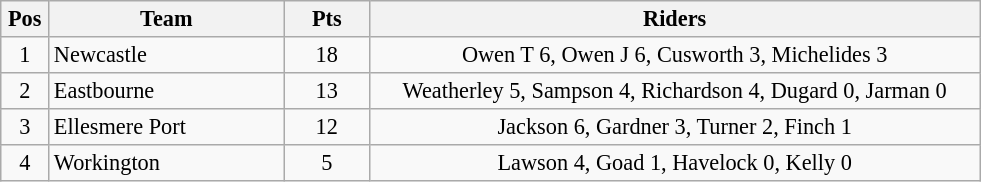<table class=wikitable style="font-size:93%;">
<tr>
<th width=25px>Pos</th>
<th width=150px>Team</th>
<th width=50px>Pts</th>
<th width=400px>Riders</th>
</tr>
<tr align=center>
<td>1</td>
<td align=left>Newcastle</td>
<td>18</td>
<td>Owen T 6, Owen J 6, Cusworth 3, Michelides 3</td>
</tr>
<tr align=center>
<td>2</td>
<td align=left>Eastbourne</td>
<td>13</td>
<td>Weatherley 5, Sampson 4, Richardson 4, Dugard 0, Jarman 0</td>
</tr>
<tr align=center>
<td>3</td>
<td align=left>Ellesmere Port</td>
<td>12</td>
<td>Jackson 6, Gardner 3, Turner 2, Finch 1</td>
</tr>
<tr align=center>
<td>4</td>
<td align=left>Workington</td>
<td>5</td>
<td>Lawson 4, Goad 1, Havelock 0, Kelly 0</td>
</tr>
</table>
